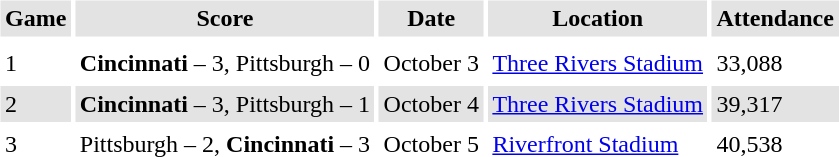<table border="0" cellspacing="3" cellpadding="3">
<tr style="background: #e3e3e3;">
<th>Game</th>
<th>Score</th>
<th>Date</th>
<th>Location</th>
<th>Attendance</th>
</tr>
<tr style="background: #e3e3e3;">
</tr>
<tr>
<td>1</td>
<td><strong>Cincinnati</strong> – 3, Pittsburgh – 0</td>
<td>October 3</td>
<td><a href='#'>Three Rivers Stadium</a></td>
<td>33,088</td>
</tr>
<tr style="background: #e3e3e3;">
<td>2</td>
<td><strong>Cincinnati</strong> – 3, Pittsburgh – 1</td>
<td>October 4</td>
<td><a href='#'>Three Rivers Stadium</a></td>
<td>39,317</td>
</tr>
<tr>
<td>3</td>
<td>Pittsburgh – 2, <strong>Cincinnati</strong> – 3</td>
<td>October 5</td>
<td><a href='#'>Riverfront Stadium</a></td>
<td>40,538</td>
</tr>
</table>
